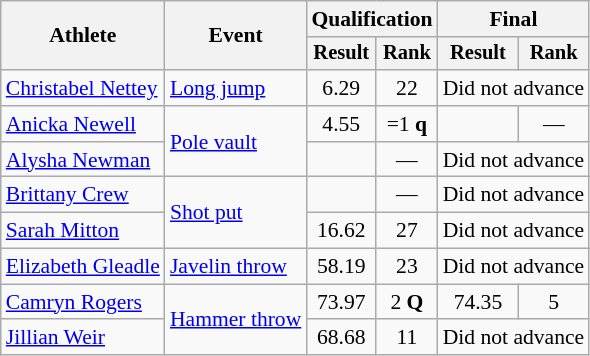<table class=wikitable style=font-size:90%;text-align:center>
<tr>
<th rowspan=2>Athlete</th>
<th rowspan=2>Event</th>
<th colspan=2>Qualification</th>
<th colspan=2>Final</th>
</tr>
<tr style=font-size:95%>
<th>Result</th>
<th>Rank</th>
<th>Result</th>
<th>Rank</th>
</tr>
<tr>
<td align=left><a href='#'>Christabel Nettey</a></td>
<td align=left><a href='#'>Long jump</a></td>
<td>6.29</td>
<td>22</td>
<td colspan="2">Did not advance</td>
</tr>
<tr>
<td align=left><a href='#'>Anicka Newell</a></td>
<td align=left rowspan=2><a href='#'>Pole vault</a></td>
<td>4.55</td>
<td>=1 <strong>q</strong></td>
<td></td>
<td>—</td>
</tr>
<tr>
<td align=left><a href='#'>Alysha Newman</a></td>
<td></td>
<td>—</td>
<td colspan="2">Did not advance</td>
</tr>
<tr>
<td align=left><a href='#'>Brittany Crew</a></td>
<td align=left rowspan=2><a href='#'>Shot put</a></td>
<td></td>
<td>—</td>
<td colspan="2">Did not advance</td>
</tr>
<tr>
<td align=left><a href='#'>Sarah Mitton</a></td>
<td>16.62</td>
<td>27</td>
<td colspan="2">Did not advance</td>
</tr>
<tr>
<td align=left><a href='#'>Elizabeth Gleadle</a></td>
<td align=left><a href='#'>Javelin throw</a></td>
<td>58.19</td>
<td>23</td>
<td colspan="2">Did not advance</td>
</tr>
<tr>
<td align=left><a href='#'>Camryn Rogers</a></td>
<td align=left rowspan=2><a href='#'>Hammer throw</a></td>
<td>73.97</td>
<td>2 <strong>Q</strong></td>
<td>74.35</td>
<td>5</td>
</tr>
<tr>
<td align=left><a href='#'>Jillian Weir</a></td>
<td>68.68</td>
<td>11</td>
<td colspan=2>Did not advance</td>
</tr>
</table>
